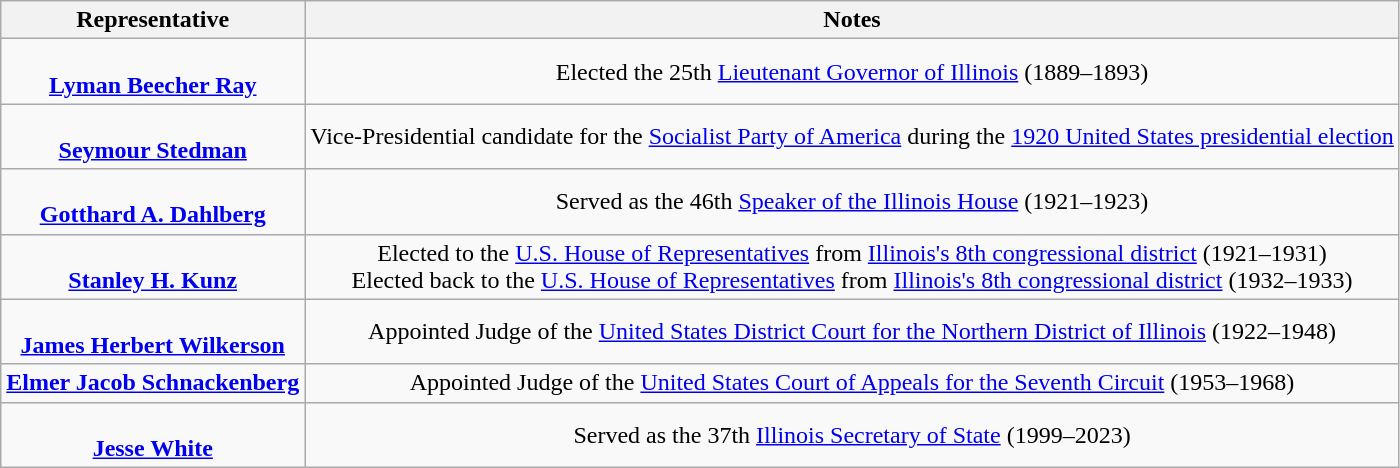<table class="wikitable" style="text-align:center">
<tr>
<th>Representative</th>
<th>Notes</th>
</tr>
<tr>
<td align=center><br><strong><a href='#'>Lyman Beecher Ray</a></strong></td>
<td>Elected the 25th <a href='#'>Lieutenant Governor of Illinois</a> (1889–1893)</td>
</tr>
<tr>
<td align=center><br><strong><a href='#'>Seymour Stedman</a></strong></td>
<td>Vice-Presidential candidate for the <a href='#'>Socialist Party of America</a> during the <a href='#'>1920 United States presidential election</a></td>
</tr>
<tr>
<td align=center><br><strong><a href='#'>Gotthard A. Dahlberg</a></strong></td>
<td>Served as the 46th <a href='#'>Speaker of the Illinois House</a> (1921–1923)</td>
</tr>
<tr>
<td align=center><br><strong><a href='#'>Stanley H. Kunz</a></strong></td>
<td>Elected to the <a href='#'>U.S. House of Representatives</a> from <a href='#'>Illinois's 8th congressional district</a> (1921–1931)<br>Elected back to the <a href='#'>U.S. House of Representatives</a> from <a href='#'>Illinois's 8th congressional district</a> (1932–1933)</td>
</tr>
<tr>
<td align=center><br><strong><a href='#'>James Herbert Wilkerson</a></strong></td>
<td>Appointed Judge of the <a href='#'>United States District Court for the Northern District of Illinois</a> (1922–1948)</td>
</tr>
<tr>
<td><strong><a href='#'>Elmer Jacob Schnackenberg</a></strong></td>
<td>Appointed Judge of the <a href='#'>United States Court of Appeals for the Seventh Circuit</a> (1953–1968)</td>
</tr>
<tr>
<td align=center><br><strong><a href='#'>Jesse White</a></strong></td>
<td>Served as the 37th <a href='#'>Illinois Secretary of State</a> (1999–2023)</td>
</tr>
</table>
